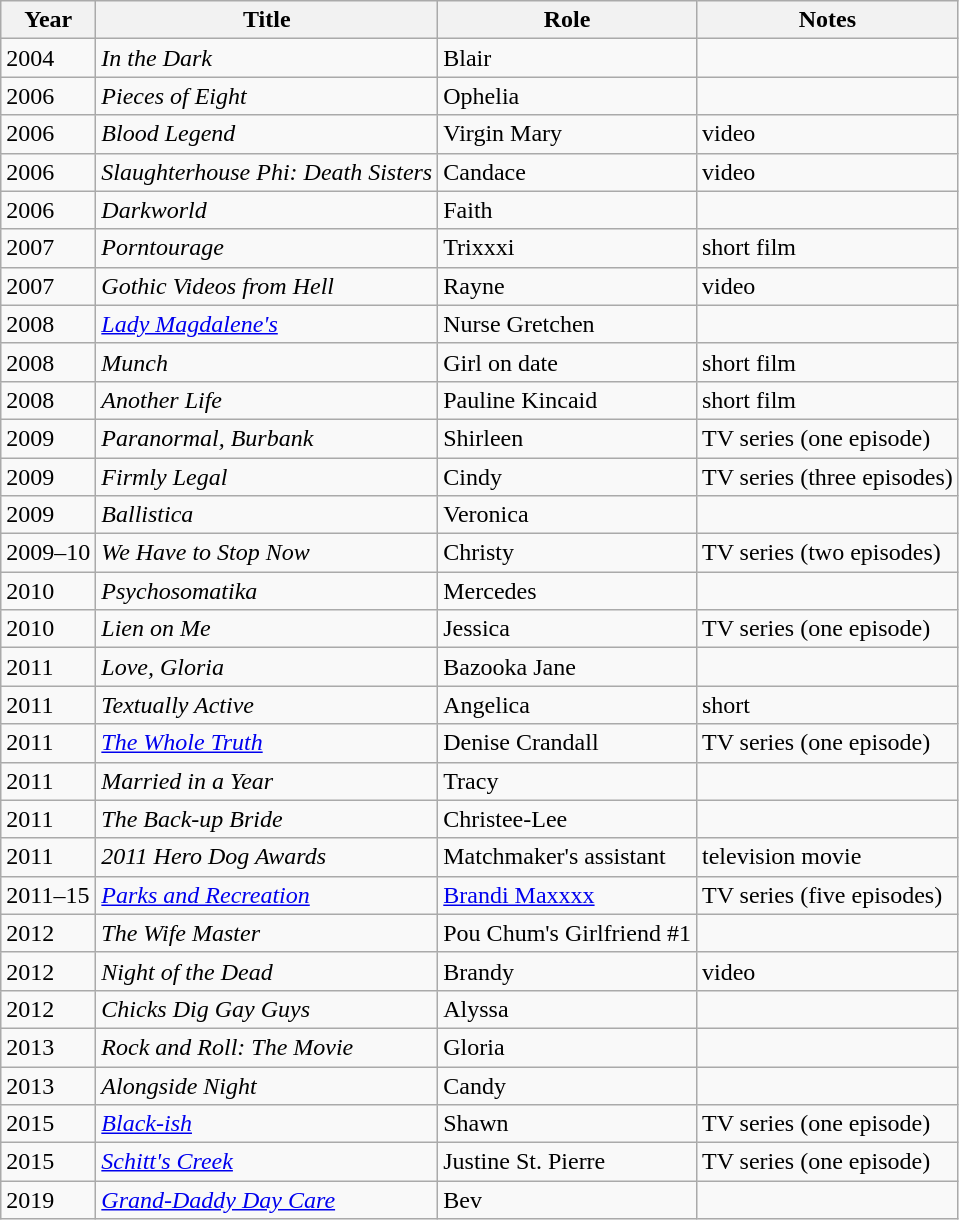<table class="wikitable sortable">
<tr>
<th>Year</th>
<th>Title</th>
<th>Role</th>
<th class="unsortable">Notes</th>
</tr>
<tr>
<td>2004</td>
<td><em>In the Dark</em></td>
<td>Blair</td>
<td></td>
</tr>
<tr>
<td>2006</td>
<td><em>Pieces of Eight</em></td>
<td>Ophelia</td>
<td></td>
</tr>
<tr>
<td>2006</td>
<td><em>Blood Legend</em></td>
<td>Virgin Mary</td>
<td>video</td>
</tr>
<tr>
<td>2006</td>
<td><em> Slaughterhouse Phi: Death Sisters</em></td>
<td>Candace</td>
<td>video</td>
</tr>
<tr>
<td>2006</td>
<td><em>Darkworld</em></td>
<td>Faith</td>
<td></td>
</tr>
<tr>
<td>2007</td>
<td><em>Porntourage</em></td>
<td>Trixxxi</td>
<td>short film</td>
</tr>
<tr>
<td>2007</td>
<td><em>Gothic Videos from Hell</em></td>
<td>Rayne</td>
<td>video</td>
</tr>
<tr>
<td>2008</td>
<td><em><a href='#'>Lady Magdalene's</a></em></td>
<td>Nurse Gretchen</td>
<td></td>
</tr>
<tr>
<td>2008</td>
<td><em>Munch</em></td>
<td>Girl on date</td>
<td>short film</td>
</tr>
<tr>
<td>2008</td>
<td><em>Another Life</em></td>
<td>Pauline Kincaid</td>
<td>short film</td>
</tr>
<tr>
<td>2009</td>
<td><em>Paranormal, Burbank</em></td>
<td>Shirleen</td>
<td>TV series (one episode)</td>
</tr>
<tr>
<td>2009</td>
<td><em>Firmly Legal</em></td>
<td>Cindy</td>
<td>TV series (three episodes)</td>
</tr>
<tr>
<td>2009</td>
<td><em>Ballistica</em></td>
<td>Veronica</td>
<td></td>
</tr>
<tr>
<td>2009–10</td>
<td><em>We Have to Stop Now</em></td>
<td>Christy</td>
<td>TV series (two episodes)</td>
</tr>
<tr>
<td>2010</td>
<td><em>Psychosomatika</em></td>
<td>Mercedes</td>
<td></td>
</tr>
<tr>
<td>2010</td>
<td><em>Lien on Me</em></td>
<td>Jessica</td>
<td>TV series (one episode)</td>
</tr>
<tr>
<td>2011</td>
<td><em>Love, Gloria</em></td>
<td>Bazooka Jane</td>
<td></td>
</tr>
<tr>
<td>2011</td>
<td><em>Textually Active</em></td>
<td>Angelica</td>
<td>short</td>
</tr>
<tr>
<td>2011</td>
<td data-sort-value="Whole Truth, The"><em><a href='#'>The Whole Truth</a></em></td>
<td>Denise Crandall</td>
<td>TV series (one episode)</td>
</tr>
<tr>
<td>2011</td>
<td><em>Married in a Year</em></td>
<td>Tracy</td>
<td></td>
</tr>
<tr>
<td>2011</td>
<td data-sort-value="Back-up Bride, The"><em>The Back-up Bride</em></td>
<td>Christee-Lee</td>
<td></td>
</tr>
<tr>
<td>2011</td>
<td><em>2011 Hero Dog Awards</em></td>
<td>Matchmaker's assistant</td>
<td>television movie</td>
</tr>
<tr>
<td>2011–15</td>
<td><em><a href='#'>Parks and Recreation</a></em></td>
<td><a href='#'>Brandi Maxxxx</a></td>
<td>TV series (five episodes)</td>
</tr>
<tr>
<td>2012</td>
<td data-sort-value="Wife Master, The"><em>The Wife Master</em></td>
<td>Pou Chum's Girlfriend #1</td>
<td></td>
</tr>
<tr>
<td>2012</td>
<td><em>Night of the Dead</em></td>
<td>Brandy</td>
<td>video</td>
</tr>
<tr>
<td>2012</td>
<td><em>Chicks Dig Gay Guys</em></td>
<td>Alyssa</td>
<td></td>
</tr>
<tr>
<td>2013</td>
<td><em>Rock and Roll: The Movie</em></td>
<td>Gloria</td>
<td></td>
</tr>
<tr>
<td>2013</td>
<td><em>Alongside Night</em></td>
<td>Candy</td>
<td></td>
</tr>
<tr>
<td>2015</td>
<td><em><a href='#'>Black-ish</a></em></td>
<td>Shawn</td>
<td>TV series (one episode)</td>
</tr>
<tr>
<td>2015</td>
<td><em><a href='#'>Schitt's Creek</a></em></td>
<td>Justine St. Pierre</td>
<td>TV series (one episode)</td>
</tr>
<tr>
<td>2019</td>
<td><em><a href='#'>Grand-Daddy Day Care</a></em></td>
<td>Bev</td>
<td></td>
</tr>
</table>
